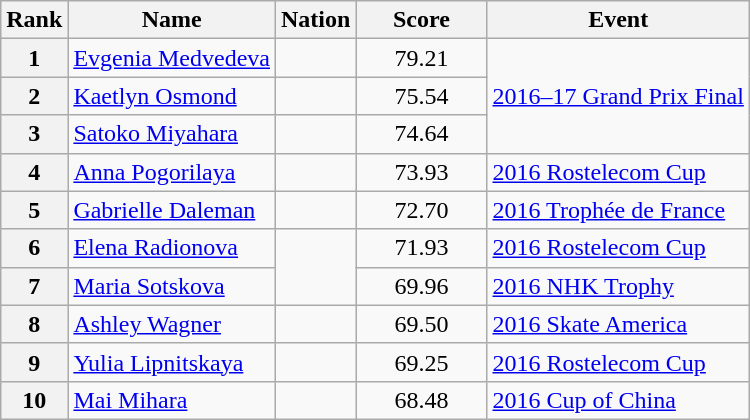<table class="wikitable sortable">
<tr>
<th>Rank</th>
<th>Name</th>
<th>Nation</th>
<th style="width:80px;">Score</th>
<th>Event</th>
</tr>
<tr>
<th>1</th>
<td><a href='#'>Evgenia Medvedeva</a></td>
<td></td>
<td style="text-align:center;">79.21</td>
<td rowspan="3"><a href='#'>2016–17 Grand Prix Final</a></td>
</tr>
<tr>
<th>2</th>
<td><a href='#'>Kaetlyn Osmond</a></td>
<td></td>
<td style="text-align:center;">75.54</td>
</tr>
<tr>
<th>3</th>
<td><a href='#'>Satoko Miyahara</a></td>
<td></td>
<td style="text-align:center;">74.64</td>
</tr>
<tr>
<th>4</th>
<td><a href='#'>Anna Pogorilaya</a></td>
<td></td>
<td style="text-align:center;">73.93</td>
<td><a href='#'>2016 Rostelecom Cup</a></td>
</tr>
<tr>
<th>5</th>
<td><a href='#'>Gabrielle Daleman</a></td>
<td></td>
<td style="text-align:center;">72.70</td>
<td><a href='#'>2016 Trophée de France</a></td>
</tr>
<tr>
<th>6</th>
<td><a href='#'>Elena Radionova</a></td>
<td rowspan="2"></td>
<td style="text-align:center;">71.93</td>
<td><a href='#'>2016 Rostelecom Cup</a></td>
</tr>
<tr>
<th>7</th>
<td><a href='#'>Maria Sotskova</a></td>
<td style="text-align:center;">69.96</td>
<td><a href='#'>2016 NHK Trophy</a></td>
</tr>
<tr>
<th>8</th>
<td><a href='#'>Ashley Wagner</a></td>
<td></td>
<td style="text-align:center;">69.50</td>
<td><a href='#'>2016 Skate America</a></td>
</tr>
<tr>
<th>9</th>
<td><a href='#'>Yulia Lipnitskaya</a></td>
<td></td>
<td style="text-align:center;">69.25</td>
<td><a href='#'>2016 Rostelecom Cup</a></td>
</tr>
<tr>
<th>10</th>
<td><a href='#'>Mai Mihara</a></td>
<td></td>
<td style="text-align:center;">68.48</td>
<td><a href='#'>2016 Cup of China</a></td>
</tr>
</table>
